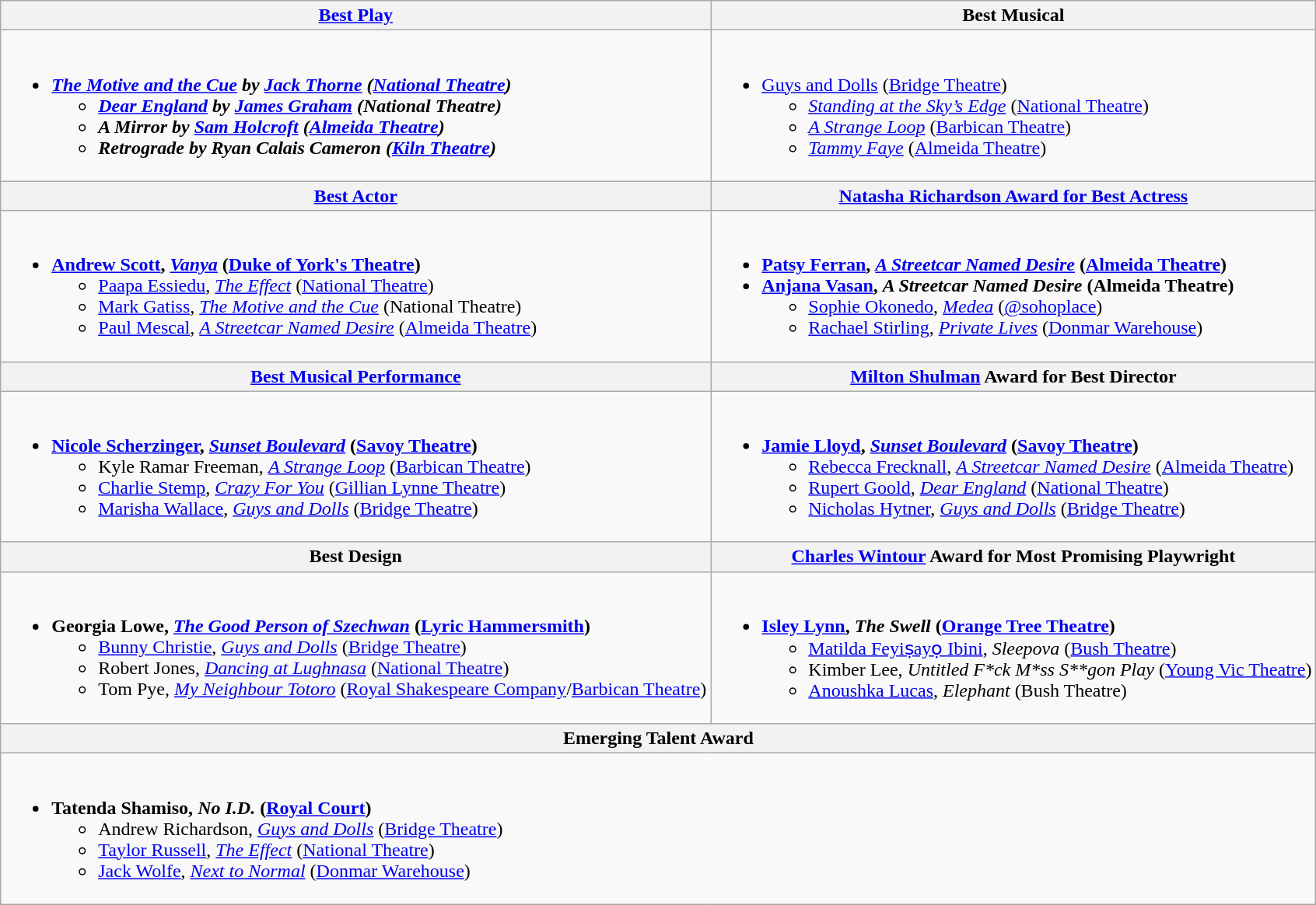<table class="wikitable">
<tr>
<th><a href='#'>Best Play</a></th>
<th><strong>Best Musical</strong></th>
</tr>
<tr>
<td><br><ul><li><strong><em><a href='#'>The Motive and the Cue</a><em> by <a href='#'>Jack Thorne</a> (<a href='#'>National Theatre</a>)<strong><ul><li></em><a href='#'>Dear England</a><em> by <a href='#'>James Graham</a> (National Theatre)</li><li></em>A Mirror<em> by <a href='#'>Sam Holcroft</a> (<a href='#'>Almeida Theatre</a>)</li><li></em>Retrograde<em> by Ryan Calais Cameron (<a href='#'>Kiln Theatre</a>)</li></ul></li></ul></td>
<td><br><ul><li></em></strong><a href='#'>Guys and Dolls</a></em> (<a href='#'>Bridge Theatre</a>)</strong><ul><li><em><a href='#'>Standing at the Sky’s Edge</a></em> (<a href='#'>National Theatre</a>)</li><li><em><a href='#'>A Strange Loop</a></em> (<a href='#'>Barbican Theatre</a>)</li><li><em><a href='#'>Tammy Faye</a></em> (<a href='#'>Almeida Theatre</a>)</li></ul></li></ul></td>
</tr>
<tr>
<th><a href='#'>Best Actor</a></th>
<th><strong><a href='#'>Natasha Richardson Award for Best Actress</a></strong></th>
</tr>
<tr>
<td><br><ul><li><strong><a href='#'>Andrew Scott</a>, <em><a href='#'>Vanya</a></em> (<a href='#'>Duke of York's Theatre</a>)</strong><ul><li><a href='#'>Paapa Essiedu</a>, <em><a href='#'>The Effect</a></em> (<a href='#'>National Theatre</a>)</li><li><a href='#'>Mark Gatiss</a>, <em><a href='#'>The Motive and the Cue</a></em> (National Theatre)</li><li><a href='#'>Paul Mescal</a>, <em><a href='#'>A Streetcar Named Desire</a></em> (<a href='#'>Almeida Theatre</a>)</li></ul></li></ul></td>
<td><br><ul><li><strong><a href='#'>Patsy Ferran</a>, <em><a href='#'>A Streetcar Named Desire</a></em> (<a href='#'>Almeida Theatre</a>)</strong></li><li><strong><a href='#'>Anjana Vasan</a>, <em>A Streetcar Named Desire</em> (Almeida Theatre)</strong><ul><li><a href='#'>Sophie Okonedo</a>, <em><a href='#'>Medea</a></em> (<a href='#'>@sohoplace</a>)</li><li><a href='#'>Rachael Stirling</a>, <em><a href='#'>Private Lives</a></em> (<a href='#'>Donmar Warehouse</a>)</li></ul></li></ul></td>
</tr>
<tr>
<th><a href='#'>Best Musical Performance</a></th>
<th><strong><a href='#'>Milton Shulman</a> Award for Best Director</strong></th>
</tr>
<tr>
<td><br><ul><li><strong><a href='#'>Nicole Scherzinger</a>, <em><a href='#'>Sunset Boulevard</a></em> (<a href='#'>Savoy Theatre</a>)</strong><ul><li>Kyle Ramar Freeman, <em><a href='#'>A Strange Loop</a></em> (<a href='#'>Barbican Theatre</a>)</li><li><a href='#'>Charlie Stemp</a>, <em><a href='#'>Crazy For You</a></em> (<a href='#'>Gillian Lynne Theatre</a>)</li><li><a href='#'>Marisha Wallace</a>, <em><a href='#'>Guys and Dolls</a></em> (<a href='#'>Bridge Theatre</a>)</li></ul></li></ul></td>
<td><br><ul><li><strong><a href='#'>Jamie Lloyd</a>, <em><a href='#'>Sunset Boulevard</a></em> (<a href='#'>Savoy Theatre</a>)</strong><ul><li><a href='#'>Rebecca Frecknall</a>, <em><a href='#'>A Streetcar Named Desire</a></em> (<a href='#'>Almeida Theatre</a>)</li><li><a href='#'>Rupert Goold</a>, <em><a href='#'>Dear England</a></em> (<a href='#'>National Theatre</a>)</li><li><a href='#'>Nicholas Hytner</a>, <em><a href='#'>Guys and Dolls</a></em> (<a href='#'>Bridge Theatre</a>)</li></ul></li></ul></td>
</tr>
<tr>
<th>Best Design</th>
<th><strong><a href='#'>Charles Wintour</a> Award for Most Promising Playwright</strong></th>
</tr>
<tr>
<td><br><ul><li><strong>Georgia Lowe, <em><a href='#'>The Good Person of Szechwan</a></em> (<a href='#'>Lyric Hammersmith</a>)</strong><ul><li><a href='#'>Bunny Christie</a>, <em><a href='#'>Guys and Dolls</a></em> (<a href='#'>Bridge Theatre</a>)</li><li>Robert Jones, <em><a href='#'>Dancing at Lughnasa</a></em> (<a href='#'>National Theatre</a>)</li><li>Tom Pye, <em><a href='#'>My Neighbour Totoro</a></em> (<a href='#'>Royal Shakespeare Company</a>/<a href='#'>Barbican Theatre</a>)</li></ul></li></ul></td>
<td><br><ul><li><strong><a href='#'>Isley Lynn</a>, <em>The Swell</em> (<a href='#'>Orange Tree Theatre</a>)</strong><ul><li><a href='#'>Matilda Feyiṣayọ Ibini</a>, <em>Sleepova</em> (<a href='#'>Bush Theatre</a>)</li><li>Kimber Lee, <em>Untitled F*ck M*ss S**gon Play</em> (<a href='#'>Young Vic Theatre</a>)</li><li><a href='#'>Anoushka Lucas</a>, <em>Elephant</em> (Bush Theatre)</li></ul></li></ul></td>
</tr>
<tr>
<th colspan="2">Emerging Talent Award</th>
</tr>
<tr>
<td colspan="2"><br><ul><li><strong>Tatenda Shamiso, <em>No I.D.</em> (<a href='#'>Royal Court</a>)</strong><ul><li>Andrew Richardson, <em><a href='#'>Guys and Dolls</a></em> (<a href='#'>Bridge Theatre</a>)</li><li><a href='#'>Taylor Russell</a>, <em><a href='#'>The Effect</a></em> (<a href='#'>National Theatre</a>)</li><li><a href='#'>Jack Wolfe</a>, <em><a href='#'>Next to Normal</a></em> (<a href='#'>Donmar Warehouse</a>)</li></ul></li></ul></td>
</tr>
</table>
